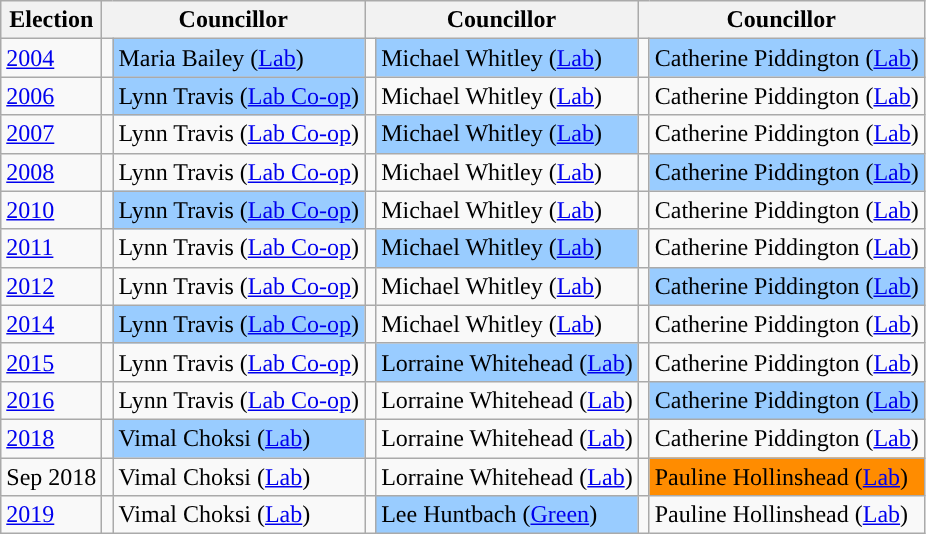<table class="wikitable">
<tr>
<th>Election</th>
<th colspan="2">Councillor</th>
<th colspan="2">Councillor</th>
<th colspan="2">Councillor</th>
</tr>
<tr>
<td><a href='#'>2004</a></td>
<td style="background-color: "></td>
<td bgcolor="#99CCFF">Maria Bailey (<a href='#'>Lab</a>)</td>
<td style="background-color: "></td>
<td bgcolor="#99CCFF">Michael Whitley (<a href='#'>Lab</a>)</td>
<td style="background-color: "></td>
<td bgcolor="#99CCFF">Catherine Piddington (<a href='#'>Lab</a>)</td>
</tr>
<tr>
<td><a href='#'>2006</a></td>
<td style="background-color: "></td>
<td bgcolor="#99CCFF">Lynn Travis (<a href='#'>Lab Co-op</a>)</td>
<td style="background-color: "></td>
<td>Michael Whitley (<a href='#'>Lab</a>)</td>
<td style="background-color: "></td>
<td>Catherine Piddington (<a href='#'>Lab</a>)</td>
</tr>
<tr>
<td><a href='#'>2007</a></td>
<td style="background-color: "></td>
<td>Lynn Travis (<a href='#'>Lab Co-op</a>)</td>
<td style="background-color: "></td>
<td bgcolor="#99CCFF">Michael Whitley (<a href='#'>Lab</a>)</td>
<td style="background-color: "></td>
<td>Catherine Piddington (<a href='#'>Lab</a>)</td>
</tr>
<tr>
<td><a href='#'>2008</a></td>
<td style="background-color: "></td>
<td>Lynn Travis (<a href='#'>Lab Co-op</a>)</td>
<td style="background-color: "></td>
<td>Michael Whitley (<a href='#'>Lab</a>)</td>
<td style="background-color: "></td>
<td bgcolor="#99CCFF">Catherine Piddington (<a href='#'>Lab</a>)</td>
</tr>
<tr>
<td><a href='#'>2010</a></td>
<td style="background-color: "></td>
<td bgcolor="#99CCFF">Lynn Travis (<a href='#'>Lab Co-op</a>)</td>
<td style="background-color: "></td>
<td>Michael Whitley (<a href='#'>Lab</a>)</td>
<td style="background-color: "></td>
<td>Catherine Piddington (<a href='#'>Lab</a>)</td>
</tr>
<tr>
<td><a href='#'>2011</a></td>
<td style="background-color: "></td>
<td>Lynn Travis (<a href='#'>Lab Co-op</a>)</td>
<td style="background-color: "></td>
<td bgcolor="#99CCFF">Michael Whitley (<a href='#'>Lab</a>)</td>
<td style="background-color: "></td>
<td>Catherine Piddington (<a href='#'>Lab</a>)</td>
</tr>
<tr>
<td><a href='#'>2012</a></td>
<td style="background-color: "></td>
<td>Lynn Travis (<a href='#'>Lab Co-op</a>)</td>
<td style="background-color: "></td>
<td>Michael Whitley (<a href='#'>Lab</a>)</td>
<td style="background-color: "></td>
<td bgcolor="#99CCFF">Catherine Piddington (<a href='#'>Lab</a>)</td>
</tr>
<tr>
<td><a href='#'>2014</a></td>
<td style="background-color: "></td>
<td bgcolor="#99CCFF">Lynn Travis (<a href='#'>Lab Co-op</a>)</td>
<td style="background-color: "></td>
<td>Michael Whitley (<a href='#'>Lab</a>)</td>
<td style="background-color: "></td>
<td>Catherine Piddington (<a href='#'>Lab</a>)</td>
</tr>
<tr>
<td><a href='#'>2015</a></td>
<td style="background-color: "></td>
<td>Lynn Travis (<a href='#'>Lab Co-op</a>)</td>
<td style="background-color: "></td>
<td bgcolor="#99CCFF">Lorraine Whitehead (<a href='#'>Lab</a>)</td>
<td style="background-color: "></td>
<td>Catherine Piddington (<a href='#'>Lab</a>)</td>
</tr>
<tr>
<td><a href='#'>2016</a></td>
<td style="background-color: "></td>
<td>Lynn Travis (<a href='#'>Lab Co-op</a>)</td>
<td style="background-color: "></td>
<td>Lorraine Whitehead (<a href='#'>Lab</a>)</td>
<td style="background-color: "></td>
<td bgcolor="#99CCFF">Catherine Piddington (<a href='#'>Lab</a>)</td>
</tr>
<tr>
<td><a href='#'>2018</a></td>
<td style="background-color: "></td>
<td bgcolor="#99CCFF">Vimal Choksi (<a href='#'>Lab</a>)</td>
<td style="background-color: "></td>
<td>Lorraine Whitehead (<a href='#'>Lab</a>)</td>
<td style="background-color: "></td>
<td>Catherine Piddington (<a href='#'>Lab</a>)</td>
</tr>
<tr>
<td>Sep 2018</td>
<td style="background-color: "></td>
<td>Vimal Choksi (<a href='#'>Lab</a>)</td>
<td style="background-color: "></td>
<td>Lorraine Whitehead (<a href='#'>Lab</a>)</td>
<td style="background-color: "></td>
<td bgcolor="#FF8C00">Pauline Hollinshead (<a href='#'>Lab</a>)</td>
</tr>
<tr>
<td><a href='#'>2019</a></td>
<td style="background-color: "></td>
<td>Vimal Choksi (<a href='#'>Lab</a>)</td>
<td style="background-color: "></td>
<td bgcolor="#99CCFF">Lee Huntbach (<a href='#'>Green</a>)</td>
<td style="background-color: "></td>
<td>Pauline Hollinshead (<a href='#'>Lab</a>)</td>
</tr>
</table>
